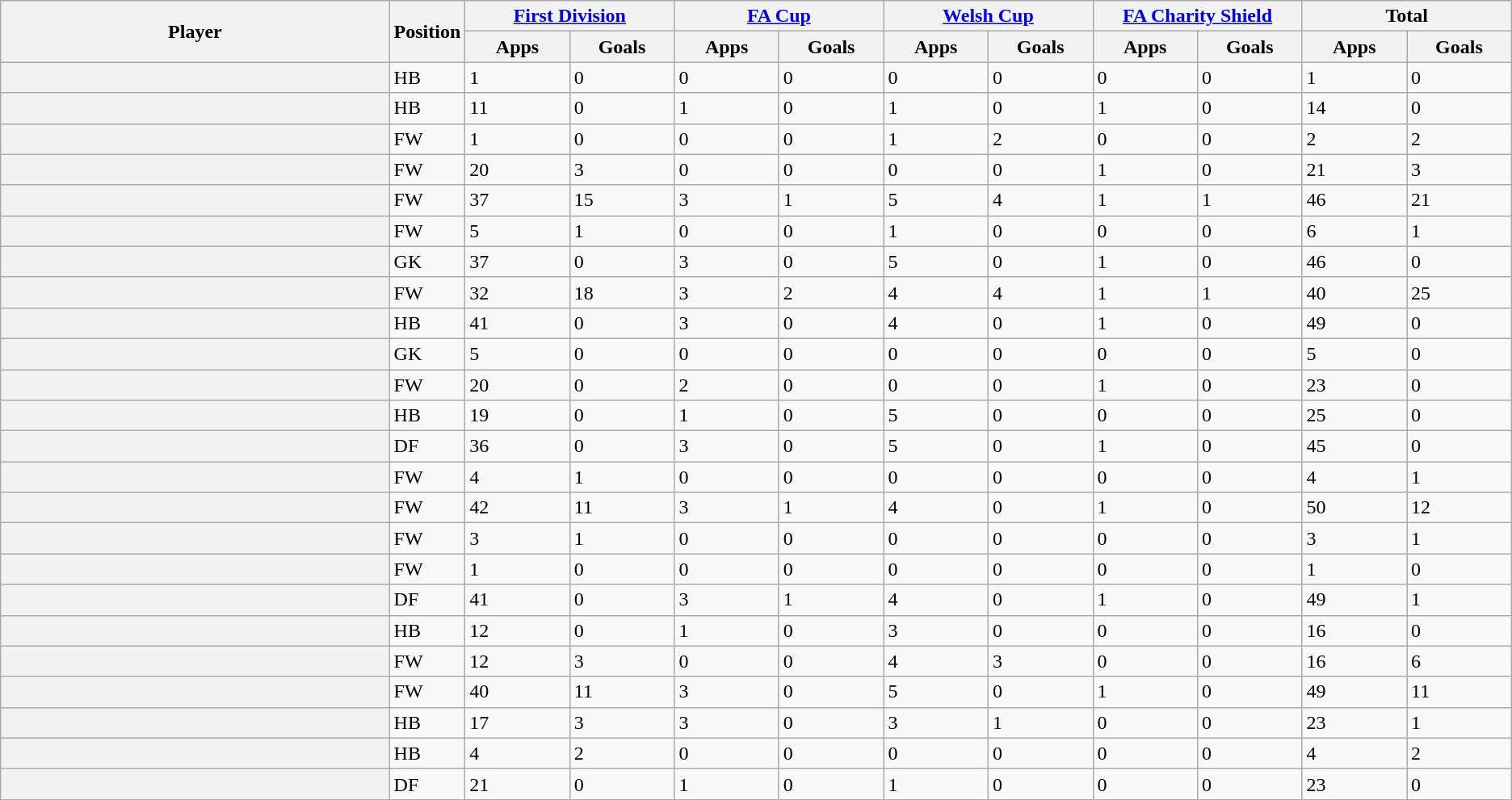<table class="wikitable plainrowheaders sortable">
<tr>
<th rowspan=2 style="width:20em"scope=col>Player</th>
<th rowspan=2>Position</th>
<th colspan=2 style="width:10em"scope=col><a href='#'>First Division</a></th>
<th colspan=2 style="width:10em"scope=col><a href='#'>FA Cup</a></th>
<th colspan=2 style="width:10em"scope=col><a href='#'>Welsh Cup</a></th>
<th colspan=2 style="width:10em"scope=col><a href='#'>FA Charity Shield</a></th>
<th colspan=2 style="width:10em"scope=col>Total</th>
</tr>
<tr>
<th style="width:5em">Apps</th>
<th style="width:5em">Goals</th>
<th style="width:5em">Apps</th>
<th style="width:5em">Goals</th>
<th style="width:5em">Apps</th>
<th style="width:5em">Goals</th>
<th style="width:5em">Apps</th>
<th style="width:5em">Goals</th>
<th style="width:5em">Apps</th>
<th style="width:5em">Goals</th>
</tr>
<tr>
<th scope=row></th>
<td>HB</td>
<td>1</td>
<td>0</td>
<td>0</td>
<td>0</td>
<td>0</td>
<td>0</td>
<td>0</td>
<td>0</td>
<td>1</td>
<td>0</td>
</tr>
<tr>
<th scope=row></th>
<td>HB</td>
<td>11</td>
<td>0</td>
<td>1</td>
<td>0</td>
<td>1</td>
<td>0</td>
<td>1</td>
<td>0</td>
<td>14</td>
<td>0</td>
</tr>
<tr>
<th scope=row></th>
<td>FW</td>
<td>1</td>
<td>0</td>
<td>0</td>
<td>0</td>
<td>1</td>
<td>2</td>
<td>0</td>
<td>0</td>
<td>2</td>
<td>2</td>
</tr>
<tr>
<th scope=row></th>
<td>FW</td>
<td>20</td>
<td>3</td>
<td>0</td>
<td>0</td>
<td>0</td>
<td>0</td>
<td>1</td>
<td>0</td>
<td>21</td>
<td>3</td>
</tr>
<tr>
<th scope=row></th>
<td>FW</td>
<td>37</td>
<td>15</td>
<td>3</td>
<td>1</td>
<td>5</td>
<td>4</td>
<td>1</td>
<td>1</td>
<td>46</td>
<td>21</td>
</tr>
<tr>
<th scope=row></th>
<td>FW</td>
<td>5</td>
<td>1</td>
<td>0</td>
<td>0</td>
<td>1</td>
<td>0</td>
<td>0</td>
<td>0</td>
<td>6</td>
<td>1</td>
</tr>
<tr>
<th scope=row></th>
<td>GK</td>
<td>37</td>
<td>0</td>
<td>3</td>
<td>0</td>
<td>5</td>
<td>0</td>
<td>1</td>
<td>0</td>
<td>46</td>
<td>0</td>
</tr>
<tr>
<th scope=row></th>
<td>FW</td>
<td>32</td>
<td>18</td>
<td>3</td>
<td>2</td>
<td>4</td>
<td>4</td>
<td>1</td>
<td>1</td>
<td>40</td>
<td>25</td>
</tr>
<tr>
<th scope=row></th>
<td>HB</td>
<td>41</td>
<td>0</td>
<td>3</td>
<td>0</td>
<td>4</td>
<td>0</td>
<td>1</td>
<td>0</td>
<td>49</td>
<td>0</td>
</tr>
<tr>
<th scope=row></th>
<td>GK</td>
<td>5</td>
<td>0</td>
<td>0</td>
<td>0</td>
<td>0</td>
<td>0</td>
<td>0</td>
<td>0</td>
<td>5</td>
<td>0</td>
</tr>
<tr>
<th scope=row></th>
<td>FW</td>
<td>20</td>
<td>0</td>
<td>2</td>
<td>0</td>
<td>0</td>
<td>0</td>
<td>1</td>
<td>0</td>
<td>23</td>
<td>0</td>
</tr>
<tr>
<th scope=row></th>
<td>HB</td>
<td>19</td>
<td>0</td>
<td>1</td>
<td>0</td>
<td>5</td>
<td>0</td>
<td>0</td>
<td>0</td>
<td>25</td>
<td>0</td>
</tr>
<tr>
<th scope=row></th>
<td>DF</td>
<td>36</td>
<td>0</td>
<td>3</td>
<td>0</td>
<td>5</td>
<td>0</td>
<td>1</td>
<td>0</td>
<td>45</td>
<td>0</td>
</tr>
<tr>
<th scope=row></th>
<td>FW</td>
<td>4</td>
<td>1</td>
<td>0</td>
<td>0</td>
<td>0</td>
<td>0</td>
<td>0</td>
<td>0</td>
<td>4</td>
<td>1</td>
</tr>
<tr>
<th scope=row></th>
<td>FW</td>
<td>42</td>
<td>11</td>
<td>3</td>
<td>1</td>
<td>4</td>
<td>0</td>
<td>1</td>
<td>0</td>
<td>50</td>
<td>12</td>
</tr>
<tr>
<th scope=row></th>
<td>FW</td>
<td>3</td>
<td>1</td>
<td>0</td>
<td>0</td>
<td>0</td>
<td>0</td>
<td>0</td>
<td>0</td>
<td>3</td>
<td>1</td>
</tr>
<tr>
<th scope=row></th>
<td>FW</td>
<td>1</td>
<td>0</td>
<td>0</td>
<td>0</td>
<td>0</td>
<td>0</td>
<td>0</td>
<td>0</td>
<td>1</td>
<td>0</td>
</tr>
<tr>
<th scope=row></th>
<td>DF</td>
<td>41</td>
<td>0</td>
<td>3</td>
<td>1</td>
<td>4</td>
<td>0</td>
<td>1</td>
<td>0</td>
<td>49</td>
<td>1</td>
</tr>
<tr>
<th scope=row></th>
<td>HB</td>
<td>12</td>
<td>0</td>
<td>1</td>
<td>0</td>
<td>3</td>
<td>0</td>
<td>0</td>
<td>0</td>
<td>16</td>
<td>0</td>
</tr>
<tr>
<th scope=row></th>
<td>FW</td>
<td>12</td>
<td>3</td>
<td>0</td>
<td>0</td>
<td>4</td>
<td>3</td>
<td>0</td>
<td>0</td>
<td>16</td>
<td>6</td>
</tr>
<tr>
<th scope=row></th>
<td>FW</td>
<td>40</td>
<td>11</td>
<td>3</td>
<td>0</td>
<td>5</td>
<td>0</td>
<td>1</td>
<td>0</td>
<td>49</td>
<td>11</td>
</tr>
<tr>
<th scope=row></th>
<td>HB</td>
<td>17</td>
<td>3</td>
<td>3</td>
<td>0</td>
<td>3</td>
<td>1</td>
<td>0</td>
<td>0</td>
<td>23</td>
<td>1</td>
</tr>
<tr>
<th scope=row></th>
<td>HB</td>
<td>4</td>
<td>2</td>
<td>0</td>
<td>0</td>
<td>0</td>
<td>0</td>
<td>0</td>
<td>0</td>
<td>4</td>
<td>2</td>
</tr>
<tr>
<th scope=row></th>
<td>DF</td>
<td>21</td>
<td>0</td>
<td>1</td>
<td>0</td>
<td>1</td>
<td>0</td>
<td>0</td>
<td>0</td>
<td>23</td>
<td>0</td>
</tr>
</table>
